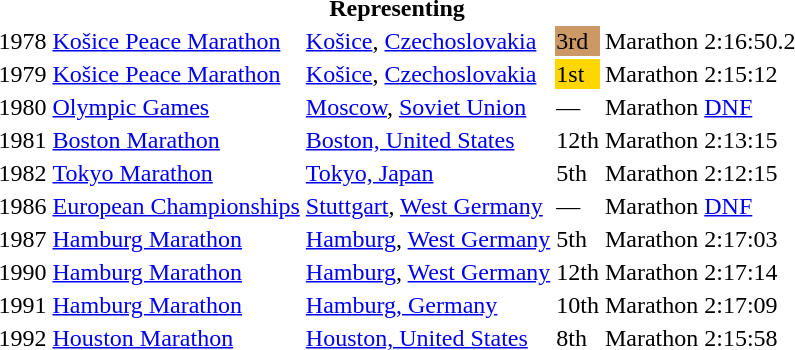<table>
<tr>
<th colspan="6">Representing </th>
</tr>
<tr>
<td>1978</td>
<td><a href='#'>Košice Peace Marathon</a></td>
<td><a href='#'>Košice</a>, <a href='#'>Czechoslovakia</a></td>
<td bgcolor="cc9966">3rd</td>
<td>Marathon</td>
<td>2:16:50.2 </td>
</tr>
<tr>
<td>1979</td>
<td><a href='#'>Košice Peace Marathon</a></td>
<td><a href='#'>Košice</a>, <a href='#'>Czechoslovakia</a></td>
<td bgcolor="gold">1st</td>
<td>Marathon</td>
<td>2:15:12</td>
</tr>
<tr>
<td>1980</td>
<td><a href='#'>Olympic Games</a></td>
<td><a href='#'>Moscow</a>, <a href='#'>Soviet Union</a></td>
<td>—</td>
<td>Marathon</td>
<td><a href='#'>DNF</a></td>
</tr>
<tr>
<td>1981</td>
<td><a href='#'>Boston Marathon</a></td>
<td><a href='#'>Boston, United States</a></td>
<td>12th</td>
<td>Marathon</td>
<td>2:13:15</td>
</tr>
<tr>
<td>1982</td>
<td><a href='#'>Tokyo Marathon</a></td>
<td><a href='#'>Tokyo, Japan</a></td>
<td>5th</td>
<td>Marathon</td>
<td>2:12:15</td>
</tr>
<tr>
<td>1986</td>
<td><a href='#'>European Championships</a></td>
<td><a href='#'>Stuttgart</a>, <a href='#'>West Germany</a></td>
<td>—</td>
<td>Marathon</td>
<td><a href='#'>DNF</a></td>
</tr>
<tr>
<td>1987</td>
<td><a href='#'>Hamburg Marathon</a></td>
<td><a href='#'>Hamburg</a>, <a href='#'>West Germany</a></td>
<td>5th</td>
<td>Marathon</td>
<td>2:17:03</td>
</tr>
<tr>
<td>1990</td>
<td><a href='#'>Hamburg Marathon</a></td>
<td><a href='#'>Hamburg</a>, <a href='#'>West Germany</a></td>
<td>12th</td>
<td>Marathon</td>
<td>2:17:14</td>
</tr>
<tr>
<td>1991</td>
<td><a href='#'>Hamburg Marathon</a></td>
<td><a href='#'>Hamburg, Germany</a></td>
<td>10th</td>
<td>Marathon</td>
<td>2:17:09</td>
</tr>
<tr>
<td>1992</td>
<td><a href='#'>Houston Marathon</a></td>
<td><a href='#'>Houston, United States</a></td>
<td>8th</td>
<td>Marathon</td>
<td>2:15:58</td>
</tr>
</table>
